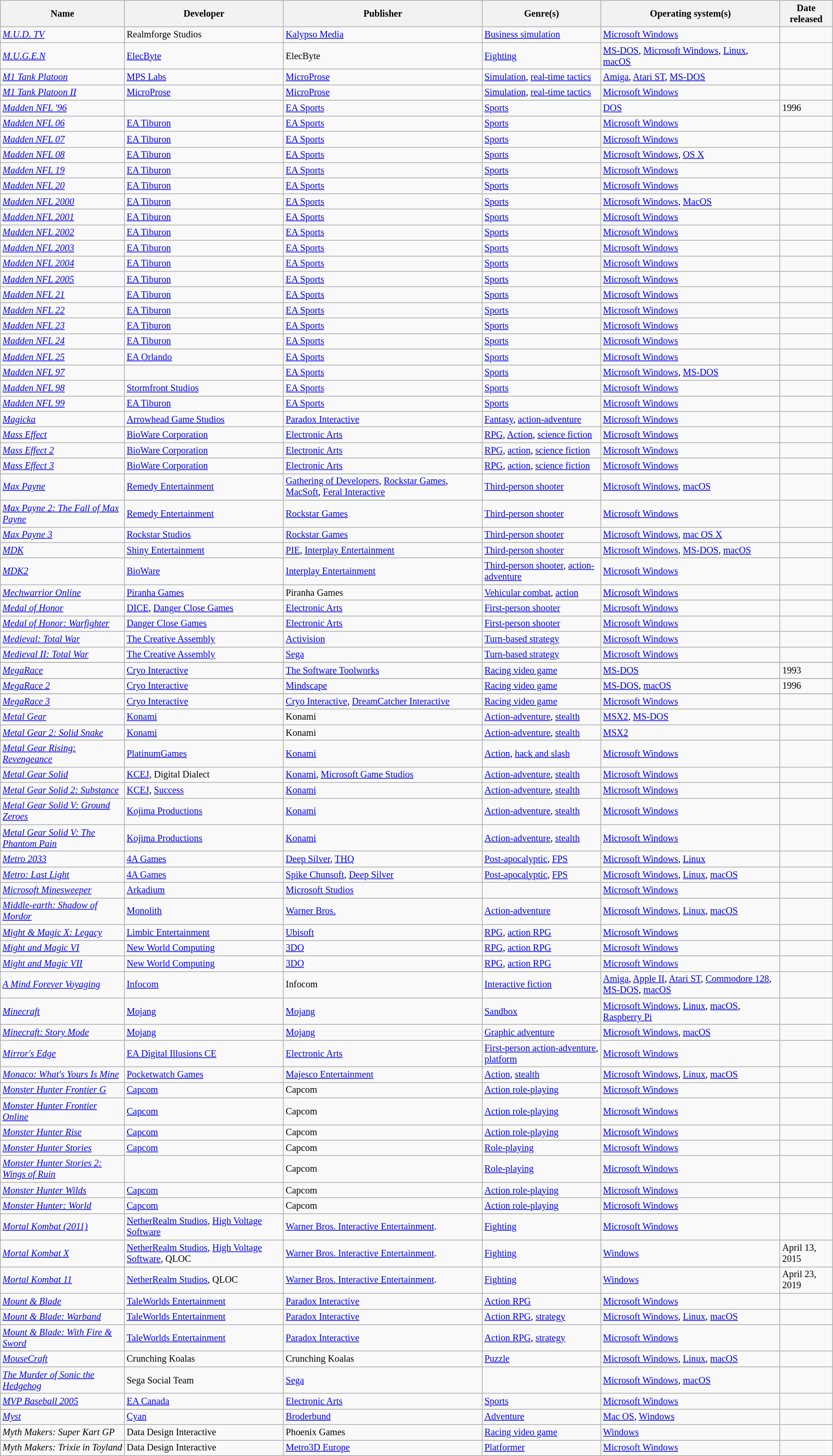<table class="wikitable sortable" style="font-size:85%; width:95%">
<tr>
<th>Name</th>
<th>Developer</th>
<th>Publisher</th>
<th>Genre(s)</th>
<th>Operating system(s)</th>
<th>Date released</th>
</tr>
<tr>
<td><em><a href='#'>M.U.D. TV</a></em></td>
<td>Realmforge Studios</td>
<td><a href='#'>Kalypso Media</a></td>
<td><a href='#'>Business simulation</a></td>
<td><a href='#'>Microsoft Windows</a></td>
<td></td>
</tr>
<tr>
<td><em><a href='#'>M.U.G.E.N</a></em></td>
<td><a href='#'>ElecByte</a></td>
<td>ElecByte</td>
<td><a href='#'>Fighting</a></td>
<td><a href='#'>MS-DOS</a>, <a href='#'>Microsoft Windows</a>, <a href='#'>Linux</a>, <a href='#'>macOS</a></td>
<td></td>
</tr>
<tr>
<td><em><a href='#'>M1 Tank Platoon</a></em></td>
<td><a href='#'>MPS Labs</a></td>
<td><a href='#'>MicroProse</a></td>
<td><a href='#'>Simulation</a>, <a href='#'>real-time tactics</a></td>
<td><a href='#'>Amiga</a>, <a href='#'>Atari ST</a>, <a href='#'>MS-DOS</a></td>
<td></td>
</tr>
<tr>
<td><em><a href='#'>M1 Tank Platoon II</a></em></td>
<td><a href='#'>MicroProse</a></td>
<td><a href='#'>MicroProse</a></td>
<td><a href='#'>Simulation</a>, <a href='#'>real-time tactics</a></td>
<td><a href='#'>Microsoft Windows</a></td>
<td></td>
</tr>
<tr>
<td><em><a href='#'>Madden NFL '96</a></em></td>
<td></td>
<td><a href='#'>EA Sports</a></td>
<td><a href='#'>Sports</a></td>
<td><a href='#'>DOS</a></td>
<td>1996</td>
</tr>
<tr>
<td><em><a href='#'>Madden NFL 06</a></em></td>
<td><a href='#'>EA Tiburon</a></td>
<td><a href='#'>EA Sports</a></td>
<td><a href='#'>Sports</a></td>
<td><a href='#'>Microsoft Windows</a></td>
<td></td>
</tr>
<tr>
<td><em><a href='#'>Madden NFL 07</a></em></td>
<td><a href='#'>EA Tiburon</a></td>
<td><a href='#'>EA Sports</a></td>
<td><a href='#'>Sports</a></td>
<td><a href='#'>Microsoft Windows</a></td>
<td></td>
</tr>
<tr>
<td><em><a href='#'>Madden NFL 08</a></em></td>
<td><a href='#'>EA Tiburon</a></td>
<td><a href='#'>EA Sports</a></td>
<td><a href='#'>Sports</a></td>
<td><a href='#'>Microsoft Windows</a>, <a href='#'>OS X</a></td>
<td></td>
</tr>
<tr>
<td><em><a href='#'>Madden NFL 19</a></em></td>
<td><a href='#'>EA Tiburon</a></td>
<td><a href='#'>EA Sports</a></td>
<td><a href='#'>Sports</a></td>
<td><a href='#'>Microsoft Windows</a></td>
<td></td>
</tr>
<tr>
<td><em><a href='#'>Madden NFL 20</a></em></td>
<td><a href='#'>EA Tiburon</a></td>
<td><a href='#'>EA Sports</a></td>
<td><a href='#'>Sports</a></td>
<td><a href='#'>Microsoft Windows</a></td>
<td></td>
</tr>
<tr>
<td><em><a href='#'>Madden NFL 2000</a></em></td>
<td><a href='#'>EA Tiburon</a></td>
<td><a href='#'>EA Sports</a></td>
<td><a href='#'>Sports</a></td>
<td><a href='#'>Microsoft Windows</a>, <a href='#'>MacOS</a></td>
<td></td>
</tr>
<tr>
<td><em><a href='#'>Madden NFL 2001</a></em></td>
<td><a href='#'>EA Tiburon</a></td>
<td><a href='#'>EA Sports</a></td>
<td><a href='#'>Sports</a></td>
<td><a href='#'>Microsoft Windows</a></td>
<td></td>
</tr>
<tr>
<td><em><a href='#'>Madden NFL 2002</a></em></td>
<td><a href='#'>EA Tiburon</a></td>
<td><a href='#'>EA Sports</a></td>
<td><a href='#'>Sports</a></td>
<td><a href='#'>Microsoft Windows</a></td>
<td></td>
</tr>
<tr>
<td><em><a href='#'>Madden NFL 2003</a></em></td>
<td><a href='#'>EA Tiburon</a></td>
<td><a href='#'>EA Sports</a></td>
<td><a href='#'>Sports</a></td>
<td><a href='#'>Microsoft Windows</a></td>
<td></td>
</tr>
<tr>
<td><em><a href='#'>Madden NFL 2004</a></em></td>
<td><a href='#'>EA Tiburon</a></td>
<td><a href='#'>EA Sports</a></td>
<td><a href='#'>Sports</a></td>
<td><a href='#'>Microsoft Windows</a></td>
<td></td>
</tr>
<tr>
<td><em><a href='#'>Madden NFL 2005</a></em></td>
<td><a href='#'>EA Tiburon</a></td>
<td><a href='#'>EA Sports</a></td>
<td><a href='#'>Sports</a></td>
<td><a href='#'>Microsoft Windows</a></td>
<td></td>
</tr>
<tr>
<td><em><a href='#'>Madden NFL 21</a></em></td>
<td><a href='#'>EA Tiburon</a></td>
<td><a href='#'>EA Sports</a></td>
<td><a href='#'>Sports</a></td>
<td><a href='#'>Microsoft Windows</a></td>
<td></td>
</tr>
<tr>
<td><em><a href='#'>Madden NFL 22</a></em></td>
<td><a href='#'>EA Tiburon</a></td>
<td><a href='#'>EA Sports</a></td>
<td><a href='#'>Sports</a></td>
<td><a href='#'>Microsoft Windows</a></td>
<td></td>
</tr>
<tr>
<td><em><a href='#'>Madden NFL 23</a></em></td>
<td><a href='#'>EA Tiburon</a></td>
<td><a href='#'>EA Sports</a></td>
<td><a href='#'>Sports</a></td>
<td><a href='#'>Microsoft Windows</a></td>
<td></td>
</tr>
<tr>
<td><em><a href='#'>Madden NFL 24</a></em></td>
<td><a href='#'>EA Tiburon</a></td>
<td><a href='#'>EA Sports</a></td>
<td><a href='#'>Sports</a></td>
<td><a href='#'>Microsoft Windows</a></td>
<td></td>
</tr>
<tr>
<td><em><a href='#'>Madden NFL 25</a></em></td>
<td><a href='#'>EA Orlando</a></td>
<td><a href='#'>EA Sports</a></td>
<td><a href='#'>Sports</a></td>
<td><a href='#'>Microsoft Windows</a></td>
<td></td>
</tr>
<tr>
<td><em><a href='#'>Madden NFL 97</a></em></td>
<td></td>
<td><a href='#'>EA Sports</a></td>
<td><a href='#'>Sports</a></td>
<td><a href='#'>Microsoft Windows</a>, <a href='#'>MS-DOS</a></td>
<td></td>
</tr>
<tr>
<td><em><a href='#'>Madden NFL 98</a></em></td>
<td><a href='#'>Stormfront Studios</a></td>
<td><a href='#'>EA Sports</a></td>
<td><a href='#'>Sports</a></td>
<td><a href='#'>Microsoft Windows</a></td>
<td></td>
</tr>
<tr>
<td><em><a href='#'>Madden NFL 99</a></em></td>
<td><a href='#'>EA Tiburon</a></td>
<td><a href='#'>EA Sports</a></td>
<td><a href='#'>Sports</a></td>
<td><a href='#'>Microsoft Windows</a></td>
<td></td>
</tr>
<tr>
<td><em><a href='#'>Magicka</a></em></td>
<td><a href='#'>Arrowhead Game Studios</a></td>
<td><a href='#'>Paradox Interactive</a></td>
<td><a href='#'>Fantasy</a>, <a href='#'>action-adventure</a></td>
<td><a href='#'>Microsoft Windows</a></td>
<td></td>
</tr>
<tr>
<td><em><a href='#'>Mass Effect</a></em></td>
<td><a href='#'>BioWare Corporation</a></td>
<td><a href='#'>Electronic Arts</a></td>
<td><a href='#'>RPG</a>, <a href='#'>Action</a>, <a href='#'>science fiction</a></td>
<td><a href='#'>Microsoft Windows</a></td>
<td></td>
</tr>
<tr>
<td><em><a href='#'>Mass Effect 2</a></em></td>
<td><a href='#'>BioWare Corporation</a></td>
<td><a href='#'>Electronic Arts</a></td>
<td><a href='#'>RPG</a>, <a href='#'>action</a>, <a href='#'>science fiction</a></td>
<td><a href='#'>Microsoft Windows</a></td>
<td></td>
</tr>
<tr>
<td><em><a href='#'>Mass Effect 3</a></em></td>
<td><a href='#'>BioWare Corporation</a></td>
<td><a href='#'>Electronic Arts</a></td>
<td><a href='#'>RPG</a>, <a href='#'>action</a>, <a href='#'>science fiction</a></td>
<td><a href='#'>Microsoft Windows</a></td>
<td></td>
</tr>
<tr>
<td><em><a href='#'>Max Payne</a></em></td>
<td><a href='#'>Remedy Entertainment</a></td>
<td><a href='#'>Gathering of Developers</a>, <a href='#'>Rockstar Games</a>, <a href='#'>MacSoft</a>, <a href='#'>Feral Interactive</a></td>
<td><a href='#'>Third-person shooter</a></td>
<td><a href='#'>Microsoft Windows</a>, <a href='#'>macOS</a></td>
<td></td>
</tr>
<tr>
<td><em><a href='#'>Max Payne 2: The Fall of Max Payne</a></em></td>
<td><a href='#'>Remedy Entertainment</a></td>
<td><a href='#'>Rockstar Games</a></td>
<td><a href='#'>Third-person shooter</a></td>
<td><a href='#'>Microsoft Windows</a></td>
<td></td>
</tr>
<tr>
<td><em><a href='#'>Max Payne 3</a></em></td>
<td><a href='#'>Rockstar Studios</a></td>
<td><a href='#'>Rockstar Games</a></td>
<td><a href='#'>Third-person shooter</a></td>
<td><a href='#'>Microsoft Windows</a>, <a href='#'>mac OS X</a></td>
<td></td>
</tr>
<tr>
<td><em><a href='#'>MDK</a></em></td>
<td><a href='#'>Shiny Entertainment</a></td>
<td><a href='#'>PIE</a>, <a href='#'>Interplay Entertainment</a></td>
<td><a href='#'>Third-person shooter</a></td>
<td><a href='#'>Microsoft Windows</a>, <a href='#'>MS-DOS</a>, <a href='#'>macOS</a></td>
<td></td>
</tr>
<tr>
<td><em><a href='#'>MDK2</a></em></td>
<td><a href='#'>BioWare</a></td>
<td><a href='#'>Interplay Entertainment</a></td>
<td><a href='#'>Third-person shooter</a>, <a href='#'>action-adventure</a></td>
<td><a href='#'>Microsoft Windows</a></td>
<td></td>
</tr>
<tr>
<td><em><a href='#'>Mechwarrior Online</a></em></td>
<td><a href='#'>Piranha Games</a></td>
<td>Piranha Games</td>
<td><a href='#'>Vehicular combat</a>, <a href='#'>action</a></td>
<td><a href='#'>Microsoft Windows</a></td>
<td></td>
</tr>
<tr>
<td><em><a href='#'>Medal of Honor</a></em></td>
<td><a href='#'>DICE</a>, <a href='#'>Danger Close Games</a></td>
<td><a href='#'>Electronic Arts</a></td>
<td><a href='#'>First-person shooter</a></td>
<td><a href='#'>Microsoft Windows</a></td>
<td></td>
</tr>
<tr>
<td><em><a href='#'>Medal of Honor: Warfighter</a></em></td>
<td><a href='#'>Danger Close Games</a></td>
<td><a href='#'>Electronic Arts</a></td>
<td><a href='#'>First-person shooter</a></td>
<td><a href='#'>Microsoft Windows</a></td>
<td></td>
</tr>
<tr>
<td><em><a href='#'>Medieval: Total War</a></em></td>
<td><a href='#'>The Creative Assembly</a></td>
<td><a href='#'>Activision</a></td>
<td><a href='#'>Turn-based strategy</a></td>
<td><a href='#'>Microsoft Windows</a></td>
<td></td>
</tr>
<tr>
<td><em><a href='#'>Medieval II: Total War</a></em></td>
<td><a href='#'>The Creative Assembly</a></td>
<td><a href='#'>Sega</a></td>
<td><a href='#'>Turn-based strategy</a></td>
<td><a href='#'>Microsoft Windows</a></td>
<td></td>
</tr>
<tr>
</tr>
<tr>
<td><em><a href='#'>MegaRace</a></em></td>
<td><a href='#'>Cryo Interactive</a></td>
<td><a href='#'>The Software Toolworks</a></td>
<td><a href='#'>Racing video game</a></td>
<td><a href='#'>MS-DOS</a></td>
<td>1993</td>
</tr>
<tr>
</tr>
<tr>
<td><em><a href='#'>MegaRace 2</a></em></td>
<td><a href='#'>Cryo Interactive</a></td>
<td><a href='#'>Mindscape</a></td>
<td><a href='#'>Racing video game</a></td>
<td><a href='#'>MS-DOS</a>, <a href='#'>macOS</a></td>
<td>1996</td>
</tr>
<tr>
</tr>
<tr>
<td><em><a href='#'>MegaRace 3</a></em></td>
<td><a href='#'>Cryo Interactive</a></td>
<td><a href='#'>Cryo Interactive</a>, <a href='#'>DreamCatcher Interactive</a></td>
<td><a href='#'>Racing video game</a></td>
<td><a href='#'>Microsoft Windows</a></td>
<td></td>
</tr>
<tr>
<td><em><a href='#'>Metal Gear</a></em></td>
<td><a href='#'>Konami</a></td>
<td>Konami</td>
<td><a href='#'>Action-adventure</a>, <a href='#'>stealth</a></td>
<td><a href='#'>MSX2</a>, <a href='#'>MS-DOS</a></td>
<td></td>
</tr>
<tr>
<td><em><a href='#'>Metal Gear 2: Solid Snake</a></em></td>
<td><a href='#'>Konami</a></td>
<td>Konami</td>
<td><a href='#'>Action-adventure</a>, <a href='#'>stealth</a></td>
<td><a href='#'>MSX2</a></td>
<td></td>
</tr>
<tr>
<td><em><a href='#'>Metal Gear Rising: Revengeance</a></em></td>
<td><a href='#'>PlatinumGames</a></td>
<td><a href='#'>Konami</a></td>
<td><a href='#'>Action</a>, <a href='#'>hack and slash</a></td>
<td><a href='#'>Microsoft Windows</a></td>
<td></td>
</tr>
<tr>
<td><em><a href='#'>Metal Gear Solid</a></em></td>
<td><a href='#'>KCEJ</a>, Digital Dialect</td>
<td><a href='#'>Konami</a>, <a href='#'>Microsoft Game Studios</a></td>
<td><a href='#'>Action-adventure</a>, <a href='#'>stealth</a></td>
<td><a href='#'>Microsoft Windows</a></td>
<td></td>
</tr>
<tr>
<td><em><a href='#'>Metal Gear Solid 2: Substance</a></em></td>
<td><a href='#'>KCEJ</a>, <a href='#'>Success</a></td>
<td><a href='#'>Konami</a></td>
<td><a href='#'>Action-adventure</a>, <a href='#'>stealth</a></td>
<td><a href='#'>Microsoft Windows</a></td>
<td></td>
</tr>
<tr>
<td><em><a href='#'>Metal Gear Solid V: Ground Zeroes</a></em></td>
<td><a href='#'>Kojima Productions</a></td>
<td><a href='#'>Konami</a></td>
<td><a href='#'>Action-adventure</a>, <a href='#'>stealth</a></td>
<td><a href='#'>Microsoft Windows</a></td>
<td></td>
</tr>
<tr>
<td><em><a href='#'>Metal Gear Solid V: The Phantom Pain</a></em></td>
<td><a href='#'>Kojima Productions</a></td>
<td><a href='#'>Konami</a></td>
<td><a href='#'>Action-adventure</a>, <a href='#'>stealth</a></td>
<td><a href='#'>Microsoft Windows</a></td>
<td></td>
</tr>
<tr>
<td><em><a href='#'>Metro 2033</a></em></td>
<td><a href='#'>4A Games</a></td>
<td><a href='#'>Deep Silver</a>, <a href='#'>THQ</a></td>
<td><a href='#'>Post-apocalyptic</a>, <a href='#'>FPS</a></td>
<td><a href='#'>Microsoft Windows</a>, <a href='#'>Linux</a></td>
<td></td>
</tr>
<tr>
<td><em><a href='#'>Metro: Last Light</a></em></td>
<td><a href='#'>4A Games</a></td>
<td><a href='#'>Spike Chunsoft</a>, <a href='#'>Deep Silver</a></td>
<td><a href='#'>Post-apocalyptic</a>, <a href='#'>FPS</a></td>
<td><a href='#'>Microsoft Windows</a>, <a href='#'>Linux</a>, <a href='#'>macOS</a></td>
<td></td>
</tr>
<tr>
<td><em><a href='#'>Microsoft Minesweeper</a></em></td>
<td><a href='#'>Arkadium</a></td>
<td><a href='#'>Microsoft Studios</a></td>
<td></td>
<td><a href='#'>Microsoft Windows</a></td>
<td></td>
</tr>
<tr>
<td><em><a href='#'>Middle-earth: Shadow of Mordor</a></em></td>
<td><a href='#'>Monolith</a></td>
<td><a href='#'>Warner Bros.</a></td>
<td><a href='#'>Action-adventure</a></td>
<td><a href='#'>Microsoft Windows</a>, <a href='#'>Linux</a>, <a href='#'>macOS</a></td>
<td></td>
</tr>
<tr>
<td><em><a href='#'>Might & Magic X: Legacy</a></em></td>
<td><a href='#'>Limbic Entertainment</a></td>
<td><a href='#'>Ubisoft</a></td>
<td><a href='#'>RPG</a>, <a href='#'>action RPG</a></td>
<td><a href='#'>Microsoft Windows</a></td>
<td></td>
</tr>
<tr>
<td><em><a href='#'>Might and Magic VI</a></em></td>
<td><a href='#'>New World Computing</a></td>
<td><a href='#'>3DO</a></td>
<td><a href='#'>RPG</a>, <a href='#'>action RPG</a></td>
<td><a href='#'>Microsoft Windows</a></td>
<td></td>
</tr>
<tr>
<td><em><a href='#'>Might and Magic VII</a></em></td>
<td><a href='#'>New World Computing</a></td>
<td><a href='#'>3DO</a></td>
<td><a href='#'>RPG</a>, <a href='#'>action RPG</a></td>
<td><a href='#'>Microsoft Windows</a></td>
<td></td>
</tr>
<tr>
<td><em><a href='#'>A Mind Forever Voyaging</a></em></td>
<td><a href='#'>Infocom</a></td>
<td>Infocom</td>
<td><a href='#'>Interactive fiction</a></td>
<td><a href='#'>Amiga</a>, <a href='#'>Apple II</a>, <a href='#'>Atari ST</a>, <a href='#'>Commodore 128</a>, <a href='#'>MS-DOS</a>, <a href='#'>macOS</a></td>
<td></td>
</tr>
<tr>
<td><em><a href='#'>Minecraft</a></em></td>
<td><a href='#'>Mojang</a></td>
<td><a href='#'>Mojang</a></td>
<td><a href='#'>Sandbox</a></td>
<td><a href='#'>Microsoft Windows</a>, <a href='#'>Linux</a>, <a href='#'>macOS</a>, <a href='#'>Raspberry Pi</a></td>
<td></td>
</tr>
<tr>
<td><em><a href='#'>Minecraft: Story Mode</a></em></td>
<td><a href='#'>Mojang</a></td>
<td><a href='#'>Mojang</a></td>
<td><a href='#'>Graphic adventure</a></td>
<td><a href='#'>Microsoft Windows</a>, <a href='#'>macOS</a></td>
<td></td>
</tr>
<tr>
<td><em><a href='#'>Mirror's Edge</a></em></td>
<td><a href='#'>EA Digital Illusions CE</a></td>
<td><a href='#'>Electronic Arts</a></td>
<td><a href='#'>First-person action-adventure</a>, <a href='#'>platform</a></td>
<td><a href='#'>Microsoft Windows</a></td>
<td></td>
</tr>
<tr>
<td><em><a href='#'>Monaco: What's Yours Is Mine</a></em></td>
<td><a href='#'>Pocketwatch Games</a></td>
<td><a href='#'>Majesco Entertainment</a></td>
<td><a href='#'>Action</a>, <a href='#'>stealth</a></td>
<td><a href='#'>Microsoft Windows</a>, <a href='#'>Linux</a>, <a href='#'>macOS</a></td>
<td></td>
</tr>
<tr>
<td><em><a href='#'>Monster Hunter Frontier G</a></em></td>
<td><a href='#'>Capcom</a></td>
<td>Capcom</td>
<td><a href='#'>Action role-playing</a></td>
<td><a href='#'>Microsoft Windows</a></td>
<td></td>
</tr>
<tr>
<td><em><a href='#'>Monster Hunter Frontier Online</a></em></td>
<td><a href='#'>Capcom</a></td>
<td>Capcom</td>
<td><a href='#'>Action role-playing</a></td>
<td><a href='#'>Microsoft Windows</a></td>
<td></td>
</tr>
<tr>
<td><em><a href='#'>Monster Hunter Rise</a></em></td>
<td><a href='#'>Capcom</a></td>
<td>Capcom</td>
<td><a href='#'>Action role-playing</a></td>
<td><a href='#'>Microsoft Windows</a></td>
<td></td>
</tr>
<tr>
<td><em><a href='#'>Monster Hunter Stories</a></em></td>
<td><a href='#'>Capcom</a></td>
<td>Capcom</td>
<td><a href='#'>Role-playing</a></td>
<td><a href='#'>Microsoft Windows</a></td>
<td></td>
</tr>
<tr>
<td><em><a href='#'>Monster Hunter Stories 2: Wings of Ruin</a></em></td>
<td></td>
<td>Capcom</td>
<td><a href='#'>Role-playing</a></td>
<td><a href='#'>Microsoft Windows</a></td>
<td></td>
</tr>
<tr>
<td><em><a href='#'>Monster Hunter Wilds</a></em></td>
<td><a href='#'>Capcom</a></td>
<td>Capcom</td>
<td><a href='#'>Action role-playing</a></td>
<td><a href='#'>Microsoft Windows</a></td>
<td></td>
</tr>
<tr>
<td><em><a href='#'>Monster Hunter: World</a></em></td>
<td><a href='#'>Capcom</a></td>
<td>Capcom</td>
<td><a href='#'>Action role-playing</a></td>
<td><a href='#'>Microsoft Windows</a></td>
<td></td>
</tr>
<tr>
<td><em><a href='#'>Mortal Kombat (2011)</a></em></td>
<td><a href='#'>NetherRealm Studios</a>, <a href='#'>High Voltage Software</a></td>
<td><a href='#'>Warner Bros. Interactive Entertainment</a>.</td>
<td><a href='#'>Fighting</a></td>
<td><a href='#'>Microsoft Windows</a></td>
<td></td>
</tr>
<tr>
<td><em><a href='#'>Mortal Kombat X</a></em></td>
<td><a href='#'>NetherRealm Studios</a>, <a href='#'>High Voltage Software</a>, QLOC</td>
<td><a href='#'>Warner Bros. Interactive Entertainment</a>.</td>
<td><a href='#'>Fighting</a></td>
<td><a href='#'>Windows</a></td>
<td>April 13, 2015</td>
</tr>
<tr>
<td><em><a href='#'>Mortal Kombat 11</a></em></td>
<td><a href='#'>NetherRealm Studios</a>, QLOC</td>
<td><a href='#'>Warner Bros. Interactive Entertainment</a>.</td>
<td><a href='#'>Fighting</a></td>
<td><a href='#'>Windows</a></td>
<td>April 23, 2019</td>
</tr>
<tr>
<td><em><a href='#'>Mount & Blade</a></em></td>
<td><a href='#'>TaleWorlds Entertainment</a></td>
<td><a href='#'>Paradox Interactive</a></td>
<td><a href='#'>Action RPG</a></td>
<td><a href='#'>Microsoft Windows</a></td>
<td></td>
</tr>
<tr>
<td><em><a href='#'>Mount & Blade: Warband</a></em></td>
<td><a href='#'>TaleWorlds Entertainment</a></td>
<td><a href='#'>Paradox Interactive</a></td>
<td><a href='#'>Action RPG</a>, <a href='#'>strategy</a></td>
<td><a href='#'>Microsoft Windows</a>, <a href='#'>Linux</a>, <a href='#'>macOS</a></td>
<td></td>
</tr>
<tr>
<td><em><a href='#'>Mount & Blade: With Fire & Sword</a></em></td>
<td><a href='#'>TaleWorlds Entertainment</a></td>
<td><a href='#'>Paradox Interactive</a></td>
<td><a href='#'>Action RPG</a>, <a href='#'>strategy</a></td>
<td><a href='#'>Microsoft Windows</a></td>
<td></td>
</tr>
<tr>
<td><em><a href='#'>MouseCraft</a></em></td>
<td>Crunching Koalas</td>
<td>Crunching Koalas</td>
<td><a href='#'>Puzzle</a></td>
<td><a href='#'>Microsoft Windows</a>, <a href='#'>Linux</a>, <a href='#'>macOS</a></td>
<td></td>
</tr>
<tr>
<td><em><a href='#'>The Murder of Sonic the Hedgehog</a></em></td>
<td>Sega Social Team</td>
<td><a href='#'>Sega</a></td>
<td></td>
<td><a href='#'>Microsoft Windows</a>, <a href='#'>macOS</a></td>
<td></td>
</tr>
<tr>
<td><em><a href='#'>MVP Baseball 2005</a></em></td>
<td><a href='#'>EA Canada</a></td>
<td><a href='#'>Electronic Arts</a></td>
<td><a href='#'>Sports</a></td>
<td><a href='#'>Microsoft Windows</a></td>
<td></td>
</tr>
<tr>
<td><em><a href='#'>Myst</a></em></td>
<td><a href='#'>Cyan</a></td>
<td><a href='#'>Broderbund</a></td>
<td><a href='#'>Adventure</a></td>
<td><a href='#'>Mac OS</a>, <a href='#'>Windows</a></td>
<td></td>
</tr>
<tr>
<td><em>Myth Makers: Super Kart GP</em></td>
<td>Data Design Interactive</td>
<td>Phoenix Games</td>
<td><a href='#'>Racing video game</a></td>
<td><a href='#'>Windows</a></td>
<td></td>
</tr>
<tr>
<td><em>Myth Makers: Trixie in Toyland</em></td>
<td>Data Design Interactive</td>
<td><a href='#'>Metro3D Europe</a></td>
<td><a href='#'>Platformer</a></td>
<td><a href='#'>Microsoft Windows</a></td>
<td></td>
</tr>
</table>
